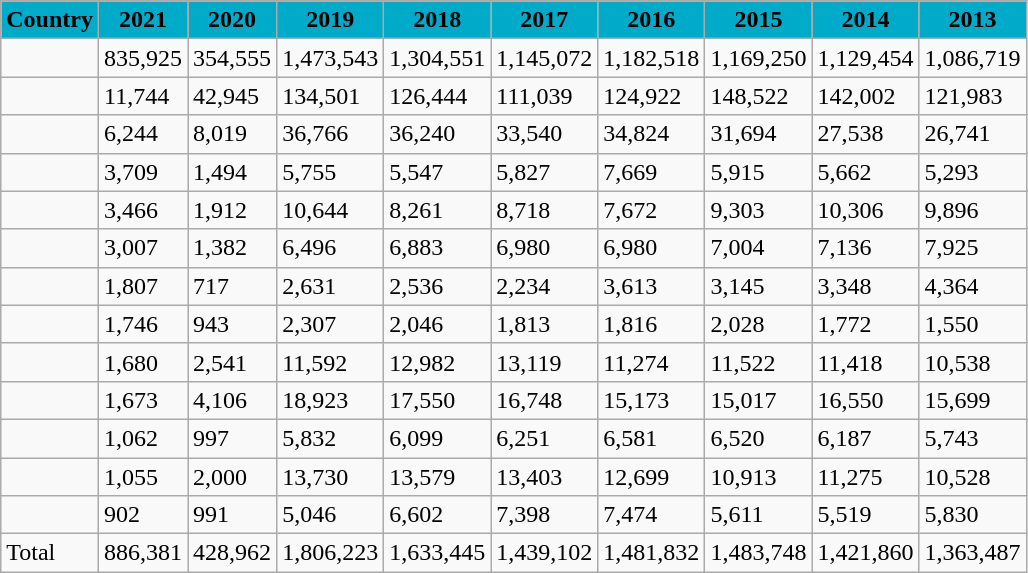<table class="wikitable sortable">
<tr>
<th style=background:#00abc9>Country</th>
<th style="background:#00abc9">2021</th>
<th style="background:#00abc9">2020</th>
<th style="background:#00abc9">2019</th>
<th style="background:#00abc9">2018</th>
<th style="background:#00abc9">2017</th>
<th style="background:#00abc9">2016</th>
<th style="background:#00abc9">2015</th>
<th style="background:#00abc9">2014</th>
<th style="background:#00abc9">2013</th>
</tr>
<tr>
<td></td>
<td>835,925</td>
<td>354,555</td>
<td>1,473,543</td>
<td>1,304,551</td>
<td>1,145,072</td>
<td>1,182,518</td>
<td>1,169,250</td>
<td>1,129,454</td>
<td>1,086,719</td>
</tr>
<tr>
<td></td>
<td>11,744</td>
<td>42,945</td>
<td>134,501</td>
<td>126,444</td>
<td>111,039</td>
<td>124,922</td>
<td>148,522</td>
<td>142,002</td>
<td>121,983</td>
</tr>
<tr>
<td></td>
<td>6,244</td>
<td>8,019</td>
<td>36,766</td>
<td>36,240</td>
<td>33,540</td>
<td>34,824</td>
<td>31,694</td>
<td>27,538</td>
<td>26,741</td>
</tr>
<tr>
<td></td>
<td>3,709</td>
<td>1,494</td>
<td>5,755</td>
<td>5,547</td>
<td>5,827</td>
<td>7,669</td>
<td>5,915</td>
<td>5,662</td>
<td>5,293</td>
</tr>
<tr>
<td></td>
<td>3,466</td>
<td>1,912</td>
<td>10,644</td>
<td>8,261</td>
<td>8,718</td>
<td>7,672</td>
<td>9,303</td>
<td>10,306</td>
<td>9,896</td>
</tr>
<tr>
<td></td>
<td>3,007</td>
<td>1,382</td>
<td>6,496</td>
<td>6,883</td>
<td>6,980</td>
<td>6,980</td>
<td>7,004</td>
<td>7,136</td>
<td>7,925</td>
</tr>
<tr>
<td></td>
<td>1,807</td>
<td>717</td>
<td>2,631</td>
<td>2,536</td>
<td>2,234</td>
<td>3,613</td>
<td>3,145</td>
<td>3,348</td>
<td>4,364</td>
</tr>
<tr>
<td></td>
<td>1,746</td>
<td>943</td>
<td>2,307</td>
<td>2,046</td>
<td>1,813</td>
<td>1,816</td>
<td>2,028</td>
<td>1,772</td>
<td>1,550</td>
</tr>
<tr>
<td></td>
<td>1,680</td>
<td>2,541</td>
<td>11,592</td>
<td>12,982</td>
<td>13,119</td>
<td>11,274</td>
<td>11,522</td>
<td>11,418</td>
<td>10,538</td>
</tr>
<tr>
<td></td>
<td>1,673</td>
<td>4,106</td>
<td>18,923</td>
<td>17,550</td>
<td>16,748</td>
<td>15,173</td>
<td>15,017</td>
<td>16,550</td>
<td>15,699</td>
</tr>
<tr>
<td></td>
<td>1,062</td>
<td>997</td>
<td>5,832</td>
<td>6,099</td>
<td>6,251</td>
<td>6,581</td>
<td>6,520</td>
<td>6,187</td>
<td>5,743</td>
</tr>
<tr>
<td></td>
<td>1,055</td>
<td>2,000</td>
<td>13,730</td>
<td>13,579</td>
<td>13,403</td>
<td>12,699</td>
<td>10,913</td>
<td>11,275</td>
<td>10,528</td>
</tr>
<tr>
<td></td>
<td>902</td>
<td>991</td>
<td>5,046</td>
<td>6,602</td>
<td>7,398</td>
<td>7,474</td>
<td>5,611</td>
<td>5,519</td>
<td>5,830</td>
</tr>
<tr>
<td>Total</td>
<td>886,381</td>
<td>428,962</td>
<td>1,806,223</td>
<td>1,633,445</td>
<td>1,439,102</td>
<td>1,481,832</td>
<td>1,483,748</td>
<td>1,421,860</td>
<td>1,363,487</td>
</tr>
</table>
